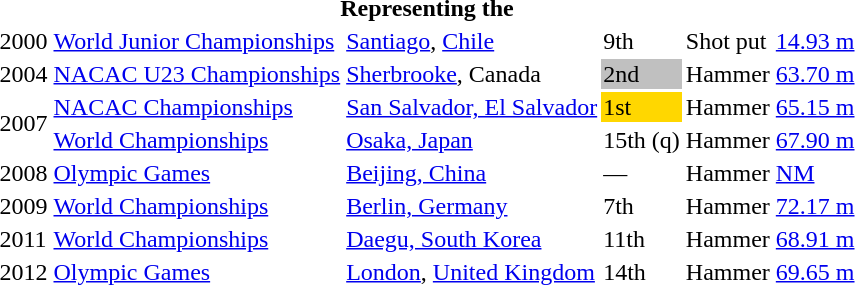<table>
<tr>
<th colspan="6">Representing the </th>
</tr>
<tr>
<td>2000</td>
<td><a href='#'>World Junior Championships</a></td>
<td><a href='#'>Santiago</a>, <a href='#'>Chile</a></td>
<td>9th</td>
<td>Shot put</td>
<td><a href='#'>14.93 m</a></td>
</tr>
<tr>
<td>2004</td>
<td><a href='#'>NACAC U23 Championships</a></td>
<td><a href='#'>Sherbrooke</a>, Canada</td>
<td bgcolor=silver>2nd</td>
<td>Hammer</td>
<td><a href='#'>63.70 m</a></td>
</tr>
<tr>
<td rowspan=2>2007</td>
<td><a href='#'>NACAC Championships</a></td>
<td><a href='#'>San Salvador, El Salvador</a></td>
<td bgcolor=gold>1st</td>
<td>Hammer</td>
<td><a href='#'>65.15 m</a></td>
</tr>
<tr>
<td><a href='#'>World Championships</a></td>
<td><a href='#'>Osaka, Japan</a></td>
<td>15th (q)</td>
<td>Hammer</td>
<td><a href='#'>67.90 m</a></td>
</tr>
<tr>
<td>2008</td>
<td><a href='#'>Olympic Games</a></td>
<td><a href='#'>Beijing, China</a></td>
<td>—</td>
<td>Hammer</td>
<td><a href='#'>NM</a></td>
</tr>
<tr>
<td>2009</td>
<td><a href='#'>World Championships</a></td>
<td><a href='#'>Berlin, Germany</a></td>
<td>7th</td>
<td>Hammer</td>
<td><a href='#'>72.17 m</a></td>
</tr>
<tr>
<td>2011</td>
<td><a href='#'>World Championships</a></td>
<td><a href='#'>Daegu, South Korea</a></td>
<td>11th</td>
<td>Hammer</td>
<td><a href='#'>68.91 m</a></td>
</tr>
<tr>
<td>2012</td>
<td><a href='#'>Olympic Games</a></td>
<td><a href='#'>London</a>, <a href='#'>United Kingdom</a></td>
<td>14th</td>
<td>Hammer</td>
<td><a href='#'>69.65 m</a></td>
</tr>
</table>
